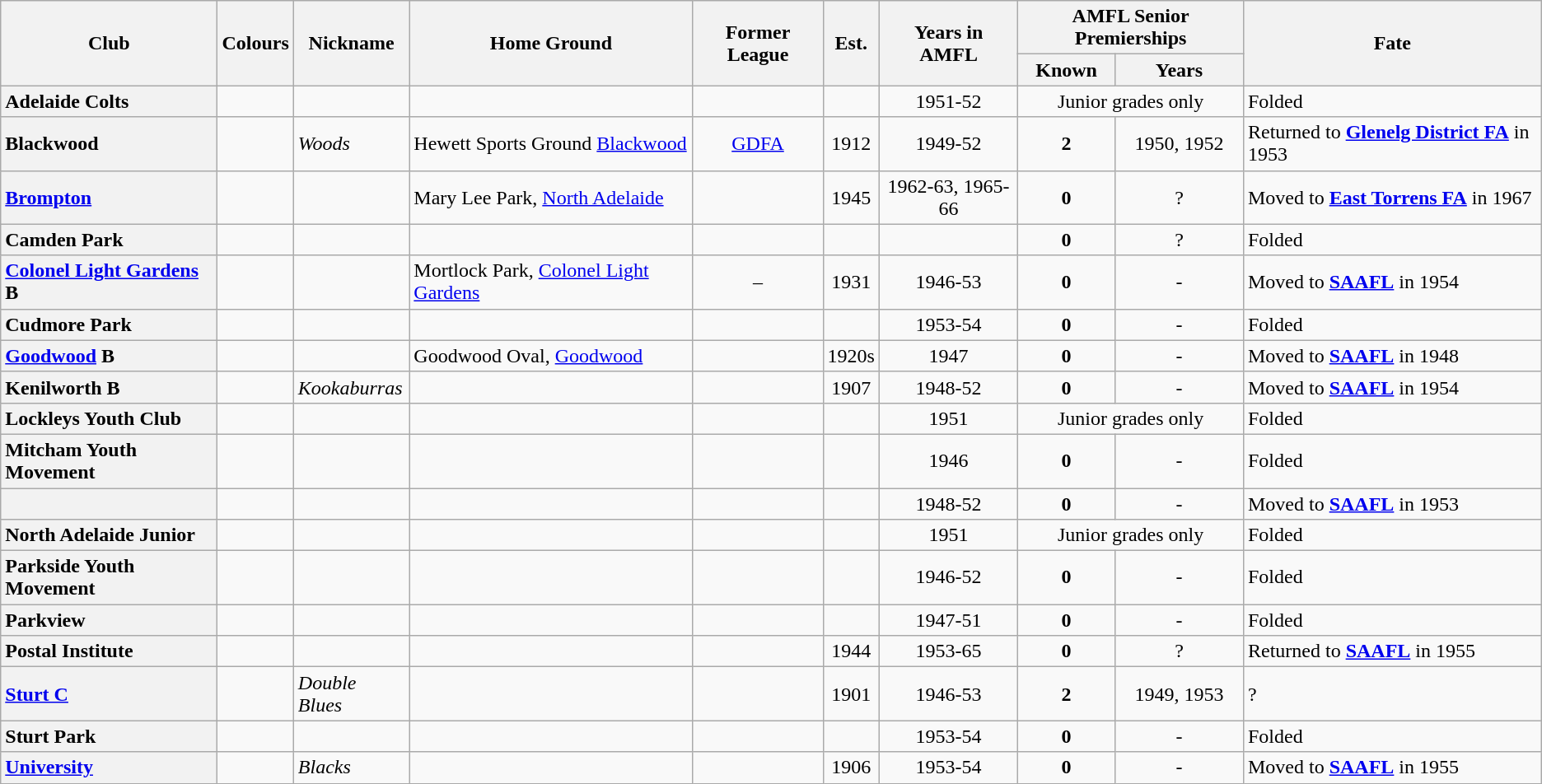<table class="wikitable sortable" style="text-align:center;">
<tr>
<th rowspan="2">Club</th>
<th rowspan="2">Colours</th>
<th rowspan="2">Nickname</th>
<th rowspan="2">Home Ground</th>
<th rowspan="2">Former League</th>
<th rowspan="2">Est.</th>
<th rowspan="2">Years in AMFL</th>
<th colspan="2">AMFL Senior Premierships</th>
<th rowspan="2">Fate</th>
</tr>
<tr>
<th>Known</th>
<th>Years</th>
</tr>
<tr>
<th style="text-align:left">Adelaide Colts</th>
<td></td>
<td align="left"></td>
<td align="left"></td>
<td></td>
<td></td>
<td>1951-52</td>
<td colspan="2">Junior grades only</td>
<td align="left">Folded</td>
</tr>
<tr>
<th style="text-align:left">Blackwood</th>
<td></td>
<td align="left"><em>Woods</em></td>
<td align="left">Hewett Sports Ground <a href='#'>Blackwood</a></td>
<td><a href='#'>GDFA</a></td>
<td>1912</td>
<td>1949-52 </td>
<td><strong>2</strong></td>
<td>1950, 1952</td>
<td align="left">Returned to <a href='#'><strong>Glenelg District FA</strong></a> in 1953</td>
</tr>
<tr>
<th style="text-align:left"><a href='#'>Brompton</a></th>
<td></td>
<td></td>
<td align="left">Mary Lee Park, <a href='#'>North Adelaide</a></td>
<td></td>
<td>1945</td>
<td>1962-63, 1965-66</td>
<td><strong>0</strong></td>
<td>?</td>
<td align="left">Moved to <a href='#'><strong>East Torrens FA</strong></a> in 1967</td>
</tr>
<tr>
<th style="text-align:left">Camden Park</th>
<td></td>
<td></td>
<td></td>
<td></td>
<td></td>
<td></td>
<td><strong>0</strong></td>
<td>?</td>
<td align="left">Folded</td>
</tr>
<tr>
<th style="text-align:left"><a href='#'>Colonel Light Gardens</a> B</th>
<td></td>
<td></td>
<td align="left">Mortlock Park, <a href='#'>Colonel Light Gardens</a></td>
<td>–</td>
<td>1931</td>
<td>1946-53</td>
<td><strong>0</strong></td>
<td>-</td>
<td align="left">Moved to <a href='#'><strong>SAAFL</strong></a> in 1954</td>
</tr>
<tr>
<th style="text-align:left">Cudmore Park</th>
<td></td>
<td align="left"></td>
<td align="left"></td>
<td></td>
<td></td>
<td>1953-54</td>
<td><strong>0</strong></td>
<td>-</td>
<td align="left">Folded</td>
</tr>
<tr>
<th style="text-align:left"><a href='#'>Goodwood</a> B</th>
<td></td>
<td align="left"></td>
<td align="left">Goodwood Oval, <a href='#'>Goodwood</a></td>
<td></td>
<td>1920s</td>
<td>1947</td>
<td><strong>0</strong></td>
<td>-</td>
<td align="left">Moved to <a href='#'><strong>SAAFL</strong></a> in 1948</td>
</tr>
<tr>
<th style="text-align:left">Kenilworth B</th>
<td></td>
<td align="left"><em>Kookaburras</em></td>
<td align="left"></td>
<td></td>
<td>1907</td>
<td>1948-52</td>
<td><strong>0</strong></td>
<td>-</td>
<td align="left">Moved to <a href='#'><strong>SAAFL</strong></a> in 1954</td>
</tr>
<tr>
<th style="text-align:left">Lockleys Youth Club</th>
<td></td>
<td align="left"></td>
<td align="left"></td>
<td></td>
<td></td>
<td>1951</td>
<td colspan="2">Junior grades only</td>
<td align="left">Folded</td>
</tr>
<tr>
<th style="text-align:left">Mitcham Youth Movement</th>
<td></td>
<td></td>
<td></td>
<td></td>
<td></td>
<td>1946</td>
<td><strong>0</strong></td>
<td>-</td>
<td align="left">Folded</td>
</tr>
<tr>
<th style="text-align:left"></th>
<td></td>
<td align="left"></td>
<td align="left"></td>
<td></td>
<td></td>
<td>1948-52</td>
<td><strong>0</strong></td>
<td>-</td>
<td align="left">Moved to <a href='#'><strong>SAAFL</strong></a> in 1953</td>
</tr>
<tr>
<th style="text-align:left">North Adelaide Junior</th>
<td></td>
<td align="left"></td>
<td align="left"></td>
<td></td>
<td></td>
<td>1951</td>
<td colspan="2">Junior grades only</td>
<td align="left">Folded</td>
</tr>
<tr>
<th style="text-align:left">Parkside Youth Movement</th>
<td></td>
<td align="left"></td>
<td align="left"></td>
<td></td>
<td></td>
<td>1946-52</td>
<td><strong>0</strong></td>
<td>-</td>
<td align="left">Folded</td>
</tr>
<tr>
<th style="text-align:left">Parkview</th>
<td></td>
<td align="left"></td>
<td align="left"></td>
<td></td>
<td></td>
<td>1947-51</td>
<td><strong>0</strong></td>
<td>-</td>
<td align="left">Folded</td>
</tr>
<tr>
<th style="text-align:left">Postal Institute</th>
<td></td>
<td></td>
<td></td>
<td></td>
<td>1944</td>
<td>1953-65</td>
<td><strong>0</strong></td>
<td>?</td>
<td align="left">Returned to <a href='#'><strong>SAAFL</strong></a> in 1955</td>
</tr>
<tr>
<th style="text-align:left"><a href='#'>Sturt C</a></th>
<td></td>
<td align="left"><em>Double Blues</em></td>
<td></td>
<td></td>
<td>1901</td>
<td>1946-53</td>
<td><strong>2</strong></td>
<td>1949, 1953</td>
<td align="left">?</td>
</tr>
<tr>
<th style="text-align:left">Sturt Park</th>
<td></td>
<td></td>
<td></td>
<td></td>
<td></td>
<td>1953-54</td>
<td><strong>0</strong></td>
<td>-</td>
<td align="left">Folded</td>
</tr>
<tr>
<th style="text-align:left"><a href='#'>University</a></th>
<td></td>
<td align="left"><em>Blacks</em></td>
<td></td>
<td></td>
<td>1906</td>
<td>1953-54</td>
<td><strong>0</strong></td>
<td>-</td>
<td align="left">Moved to <a href='#'><strong>SAAFL</strong></a> in 1955</td>
</tr>
</table>
